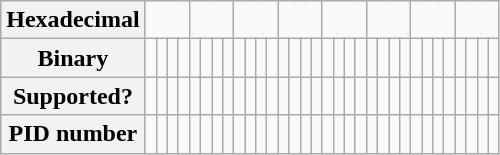<table class="wikitable">
<tr align="center">
<th scope="col">Hexadecimal</th>
<td colspan="4"></td>
<td colspan="4"></td>
<td colspan="4"></td>
<td colspan="4"></td>
<td colspan="4"></td>
<td colspan="4"></td>
<td colspan="4"></td>
<td colspan="4"></td>
</tr>
<tr align="center">
<th scope="col">Binary</th>
<td></td>
<td></td>
<td></td>
<td></td>
<td></td>
<td></td>
<td></td>
<td></td>
<td></td>
<td></td>
<td></td>
<td></td>
<td></td>
<td></td>
<td></td>
<td></td>
<td></td>
<td></td>
<td></td>
<td></td>
<td></td>
<td></td>
<td></td>
<td></td>
<td></td>
<td></td>
<td></td>
<td></td>
<td></td>
<td></td>
<td></td>
<td></td>
</tr>
<tr>
<th scope="col">Supported?</th>
<td></td>
<td></td>
<td></td>
<td></td>
<td></td>
<td></td>
<td></td>
<td></td>
<td></td>
<td></td>
<td></td>
<td></td>
<td></td>
<td></td>
<td></td>
<td></td>
<td></td>
<td></td>
<td></td>
<td></td>
<td></td>
<td></td>
<td></td>
<td></td>
<td></td>
<td></td>
<td></td>
<td></td>
<td></td>
<td></td>
<td></td>
<td></td>
</tr>
<tr align="center">
<th scope="col">PID number</th>
<td></td>
<td></td>
<td></td>
<td></td>
<td></td>
<td></td>
<td></td>
<td></td>
<td></td>
<td></td>
<td></td>
<td></td>
<td></td>
<td></td>
<td></td>
<td></td>
<td></td>
<td></td>
<td></td>
<td></td>
<td></td>
<td></td>
<td></td>
<td></td>
<td></td>
<td></td>
<td></td>
<td></td>
<td></td>
<td></td>
<td></td>
<td></td>
</tr>
</table>
